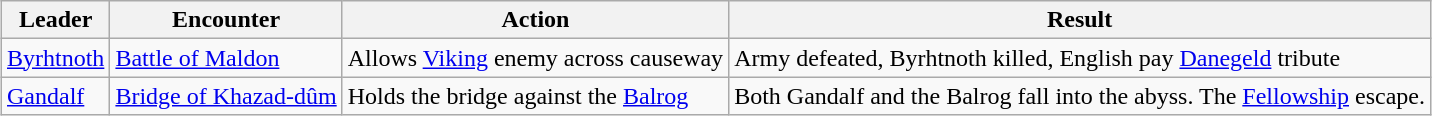<table class="wikitable" style="margin: 1em auto;">
<tr>
<th>Leader</th>
<th>Encounter</th>
<th>Action</th>
<th>Result</th>
</tr>
<tr>
<td><a href='#'>Byrhtnoth</a></td>
<td><a href='#'>Battle of Maldon</a></td>
<td>Allows <a href='#'>Viking</a> enemy across causeway</td>
<td>Army defeated, Byrhtnoth killed, English pay <a href='#'>Danegeld</a> tribute</td>
</tr>
<tr>
<td><a href='#'>Gandalf</a></td>
<td><a href='#'>Bridge of Khazad-dûm</a></td>
<td>Holds the bridge against the <a href='#'>Balrog</a></td>
<td>Both Gandalf and the Balrog fall into the abyss. The <a href='#'>Fellowship</a> escape.</td>
</tr>
</table>
